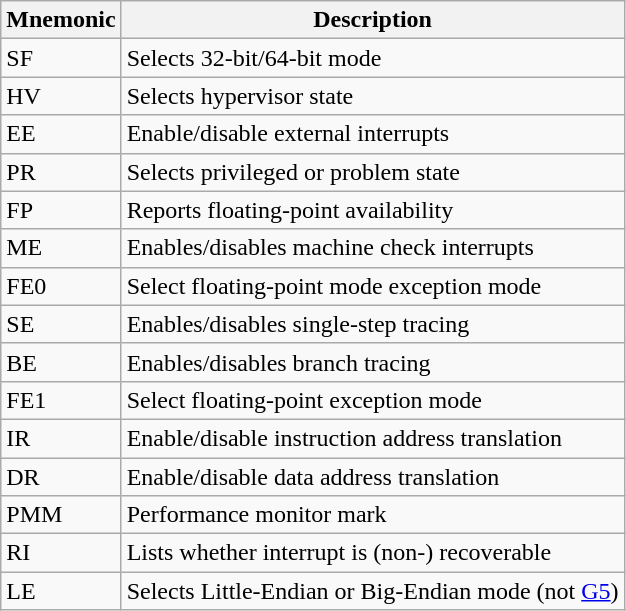<table class="wikitable">
<tr>
<th>Mnemonic</th>
<th>Description</th>
</tr>
<tr>
<td>SF</td>
<td>Selects 32-bit/64-bit mode</td>
</tr>
<tr>
<td>HV</td>
<td>Selects hypervisor state</td>
</tr>
<tr>
<td>EE</td>
<td>Enable/disable external interrupts</td>
</tr>
<tr>
<td>PR</td>
<td>Selects privileged or problem state</td>
</tr>
<tr>
<td>FP</td>
<td>Reports floating-point availability</td>
</tr>
<tr>
<td>ME</td>
<td>Enables/disables machine check interrupts</td>
</tr>
<tr>
<td>FE0</td>
<td>Select floating-point mode exception mode</td>
</tr>
<tr>
<td>SE</td>
<td>Enables/disables single-step tracing</td>
</tr>
<tr>
<td>BE</td>
<td>Enables/disables branch tracing</td>
</tr>
<tr>
<td>FE1</td>
<td>Select floating-point exception mode</td>
</tr>
<tr>
<td>IR</td>
<td>Enable/disable instruction address translation</td>
</tr>
<tr>
<td>DR</td>
<td>Enable/disable data address translation</td>
</tr>
<tr>
<td>PMM</td>
<td>Performance monitor mark</td>
</tr>
<tr>
<td>RI</td>
<td>Lists whether interrupt is (non-) recoverable</td>
</tr>
<tr>
<td>LE</td>
<td>Selects Little-Endian or Big-Endian mode (not <a href='#'>G5</a>)</td>
</tr>
</table>
